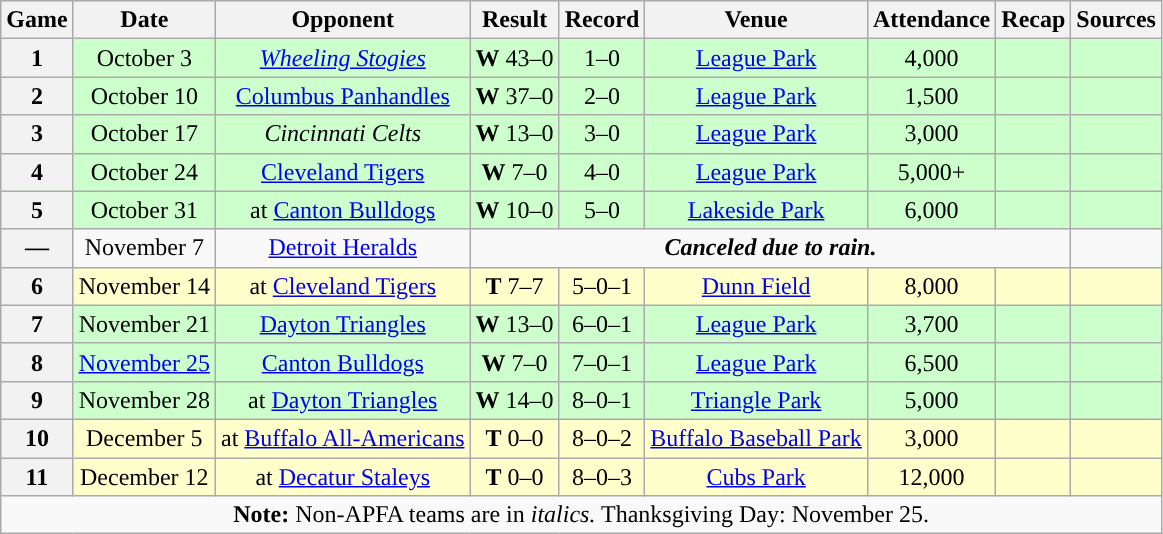<table class="wikitable" style="text-align:center">
<tr>
<th>Game</th>
<th>Date</th>
<th>Opponent</th>
<th>Result</th>
<th>Record</th>
<th>Venue</th>
<th>Attendance</th>
<th>Recap</th>
<th>Sources</th>
</tr>
<tr style="background:#cfc">
<th>1</th>
<td>October 3</td>
<td><em><a href='#'>Wheeling Stogies</a></em></td>
<td><strong>W</strong> 43–0</td>
<td>1–0</td>
<td><a href='#'>League Park</a></td>
<td>4,000</td>
<td></td>
<td></td>
</tr>
<tr style="background:#cfc">
<th>2</th>
<td>October 10</td>
<td><a href='#'>Columbus Panhandles</a></td>
<td><strong>W</strong> 37–0</td>
<td>2–0</td>
<td><a href='#'>League Park</a></td>
<td>1,500</td>
<td></td>
<td></td>
</tr>
<tr style="background:#cfc">
<th>3</th>
<td>October 17</td>
<td><em>Cincinnati Celts</em></td>
<td><strong>W</strong> 13–0</td>
<td>3–0</td>
<td><a href='#'>League Park</a></td>
<td>3,000</td>
<td></td>
<td></td>
</tr>
<tr style="background:#cfc">
<th>4</th>
<td>October 24</td>
<td><a href='#'>Cleveland Tigers</a></td>
<td><strong>W</strong> 7–0</td>
<td>4–0</td>
<td><a href='#'>League Park</a></td>
<td>5,000+</td>
<td></td>
<td></td>
</tr>
<tr style="background:#cfc">
<th>5</th>
<td>October 31</td>
<td>at <a href='#'>Canton Bulldogs</a></td>
<td><strong>W</strong> 10–0</td>
<td>5–0</td>
<td><a href='#'>Lakeside Park</a></td>
<td>6,000</td>
<td></td>
<td></td>
</tr>
<tr>
<th>—</th>
<td>November 7</td>
<td><a href='#'>Detroit Heralds</a></td>
<td colspan="5"><strong><em>Canceled due to rain.</em></strong></td>
<td></td>
</tr>
<tr style="background:#ffc">
<th>6</th>
<td>November 14</td>
<td>at <a href='#'>Cleveland Tigers</a></td>
<td><strong>T</strong> 7–7</td>
<td>5–0–1</td>
<td><a href='#'>Dunn Field</a></td>
<td>8,000</td>
<td></td>
<td></td>
</tr>
<tr style="background:#cfc">
<th>7</th>
<td>November 21</td>
<td><a href='#'>Dayton Triangles</a></td>
<td><strong>W</strong> 13–0</td>
<td>6–0–1</td>
<td><a href='#'>League Park</a></td>
<td>3,700</td>
<td></td>
<td></td>
</tr>
<tr style="background:#cfc">
<th>8</th>
<td><a href='#'>November 25</a></td>
<td><a href='#'>Canton Bulldogs</a></td>
<td><strong>W</strong> 7–0</td>
<td>7–0–1</td>
<td><a href='#'>League Park</a></td>
<td>6,500</td>
<td></td>
<td></td>
</tr>
<tr style="background:#cfc">
<th>9</th>
<td>November 28</td>
<td>at <a href='#'>Dayton Triangles</a></td>
<td><strong>W</strong> 14–0</td>
<td>8–0–1</td>
<td><a href='#'>Triangle Park</a></td>
<td>5,000</td>
<td></td>
<td></td>
</tr>
<tr style="background:#ffc">
<th>10</th>
<td>December 5</td>
<td>at <a href='#'>Buffalo All-Americans</a></td>
<td><strong>T</strong> 0–0</td>
<td>8–0–2</td>
<td><a href='#'>Buffalo Baseball Park</a></td>
<td>3,000</td>
<td></td>
<td></td>
</tr>
<tr style="background:#ffc">
<th>11</th>
<td>December 12</td>
<td>at <a href='#'>Decatur Staleys</a></td>
<td><strong>T</strong> 0–0</td>
<td>8–0–3</td>
<td><a href='#'>Cubs Park</a></td>
<td>12,000</td>
<td></td>
<td></td>
</tr>
<tr>
<td colspan="10"><strong>Note:</strong> Non-APFA teams are in <em>italics.</em> Thanksgiving Day: November 25.</td>
</tr>
</table>
